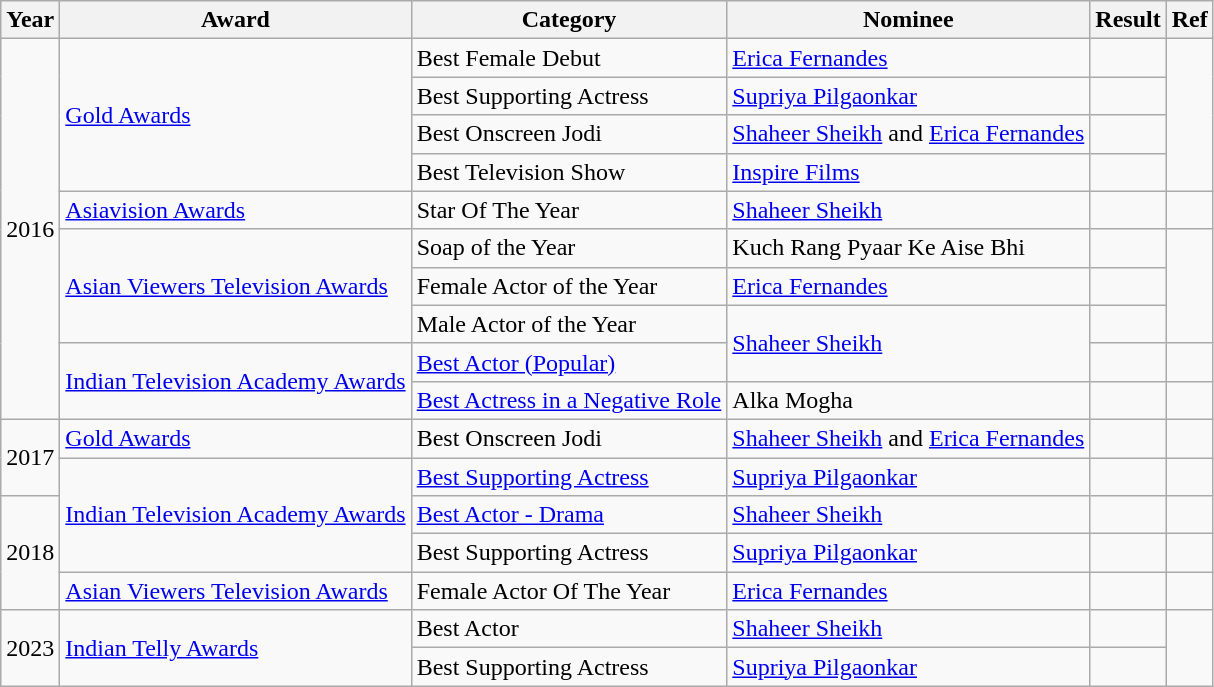<table class="wikitable plainrowheaders sortable">
<tr>
<th scope="col">Year</th>
<th scope="col">Award</th>
<th scope="col">Category</th>
<th scope="col">Nominee</th>
<th scope="col">Result</th>
<th scope="col">Ref</th>
</tr>
<tr>
<td rowspan="10">2016</td>
<td rowspan="4"><a href='#'>Gold Awards</a></td>
<td>Best Female Debut</td>
<td><a href='#'>Erica Fernandes</a></td>
<td></td>
<td rowspan="4"></td>
</tr>
<tr>
<td>Best Supporting Actress</td>
<td><a href='#'>Supriya Pilgaonkar</a></td>
<td></td>
</tr>
<tr>
<td>Best Onscreen Jodi</td>
<td><a href='#'>Shaheer Sheikh</a> and <a href='#'>Erica Fernandes</a></td>
<td></td>
</tr>
<tr>
<td>Best Television Show</td>
<td><a href='#'>Inspire Films</a></td>
<td></td>
</tr>
<tr>
<td><a href='#'>Asiavision Awards</a></td>
<td>Star Of The Year</td>
<td><a href='#'>Shaheer Sheikh</a></td>
<td></td>
<td></td>
</tr>
<tr>
<td rowspan="3"><a href='#'>Asian Viewers Television Awards</a></td>
<td>Soap of the Year</td>
<td>Kuch Rang Pyaar Ke Aise Bhi</td>
<td></td>
<td rowspan="3"></td>
</tr>
<tr>
<td>Female Actor of the Year</td>
<td><a href='#'>Erica Fernandes</a></td>
<td></td>
</tr>
<tr>
<td>Male Actor of the Year</td>
<td rowspan="2"><a href='#'>Shaheer Sheikh</a></td>
<td></td>
</tr>
<tr>
<td rowspan="2"><a href='#'>Indian Television Academy Awards</a></td>
<td><a href='#'>Best Actor (Popular)</a></td>
<td></td>
<td></td>
</tr>
<tr>
<td><a href='#'>Best Actress in a Negative Role</a></td>
<td>Alka Mogha</td>
<td></td>
<td></td>
</tr>
<tr>
<td rowspan="2">2017</td>
<td><a href='#'>Gold Awards</a></td>
<td>Best Onscreen Jodi</td>
<td><a href='#'>Shaheer Sheikh</a> and <a href='#'>Erica Fernandes</a></td>
<td></td>
<td></td>
</tr>
<tr>
<td rowspan="3"><a href='#'>Indian Television Academy Awards</a></td>
<td><a href='#'>Best Supporting Actress</a></td>
<td><a href='#'>Supriya Pilgaonkar</a></td>
<td></td>
<td></td>
</tr>
<tr>
<td rowspan="3">2018</td>
<td><a href='#'>Best Actor - Drama</a></td>
<td><a href='#'>Shaheer Sheikh</a></td>
<td></td>
<td></td>
</tr>
<tr>
<td>Best Supporting Actress</td>
<td><a href='#'>Supriya Pilgaonkar</a></td>
<td></td>
<td></td>
</tr>
<tr>
<td><a href='#'>Asian Viewers Television Awards</a></td>
<td>Female Actor Of The Year</td>
<td><a href='#'>Erica Fernandes</a></td>
<td></td>
<td></td>
</tr>
<tr>
<td rowspan="2">2023</td>
<td rowspan="2"><a href='#'>Indian Telly Awards</a></td>
<td>Best Actor</td>
<td><a href='#'>Shaheer Sheikh</a></td>
<td></td>
<td rowspan="2"></td>
</tr>
<tr>
<td>Best Supporting Actress</td>
<td><a href='#'>Supriya Pilgaonkar</a></td>
<td></td>
</tr>
</table>
